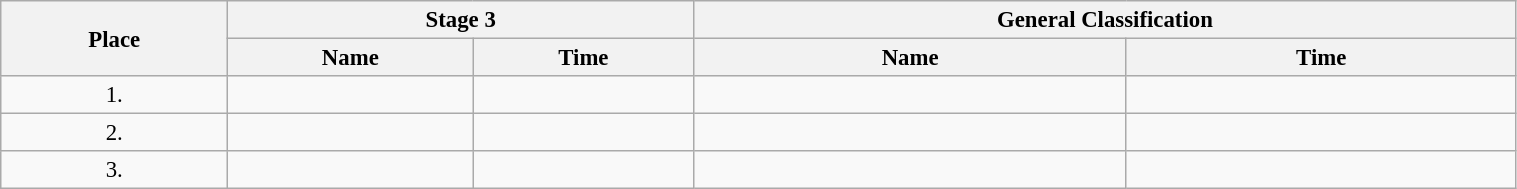<table class=wikitable style="font-size:95%" width="80%">
<tr>
<th rowspan="2">Place</th>
<th colspan="2">Stage 3</th>
<th colspan="2">General Classification</th>
</tr>
<tr>
<th>Name</th>
<th>Time</th>
<th>Name</th>
<th>Time</th>
</tr>
<tr>
<td align="center">1.</td>
<td></td>
<td></td>
<td></td>
<td></td>
</tr>
<tr>
<td align="center">2.</td>
<td></td>
<td></td>
<td></td>
<td></td>
</tr>
<tr>
<td align="center">3.</td>
<td></td>
<td></td>
<td></td>
<td></td>
</tr>
</table>
